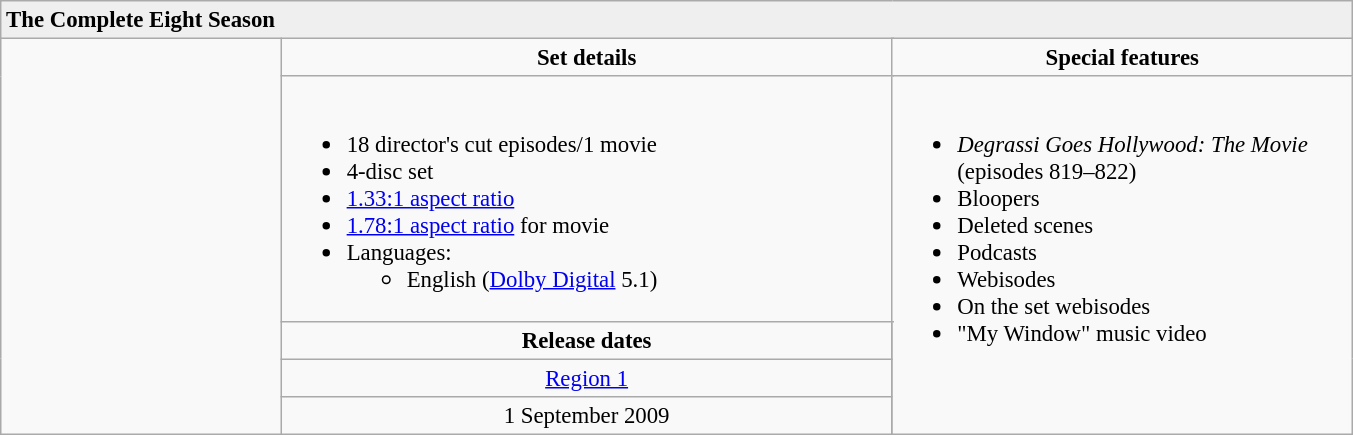<table class="wikitable" style="font-size: 95%;">
<tr style="background:#EFEFEF">
<td colspan="5"><strong>The Complete Eight Season</strong></td>
</tr>
<tr valign="top">
<td rowspan="5" style="text-align:center; width:180px;"></td>
<td style="text-align:center; width:400px;" colspan="3"><strong>Set details</strong></td>
<td style="width:300px; text-align:center;"><strong>Special features</strong></td>
</tr>
<tr valign="top">
<td colspan="3" style="text-align:left; width:400px;"><br><ul><li>18 director's cut episodes/1 movie</li><li>4-disc set</li><li><a href='#'>1.33:1 aspect ratio</a></li><li><a href='#'>1.78:1 aspect ratio</a> for movie</li><li>Languages:<ul><li>English (<a href='#'>Dolby Digital</a> 5.1)</li></ul></li></ul></td>
<td colspan="2" rowspan="4"  style="text-align:left; width:300px;"><br><ul><li><em>Degrassi Goes Hollywood: The Movie</em> (episodes 819–822)</li><li>Bloopers</li><li>Deleted scenes</li><li>Podcasts</li><li>Webisodes</li><li>On the set webisodes</li><li>"My Window" music video</li></ul></td>
</tr>
<tr>
<td colspan="2" style="text-align:center;"><strong>Release dates</strong></td>
</tr>
<tr>
<td style="text-align:center;"> <a href='#'>Region 1</a><br></td>
</tr>
<tr>
<td style="text-align:center;">1 September 2009<br></td>
</tr>
</table>
